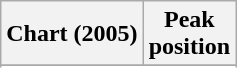<table class="wikitable sortable plainrowheaders">
<tr>
<th>Chart (2005)</th>
<th>Peak<br>position</th>
</tr>
<tr>
</tr>
<tr>
</tr>
</table>
